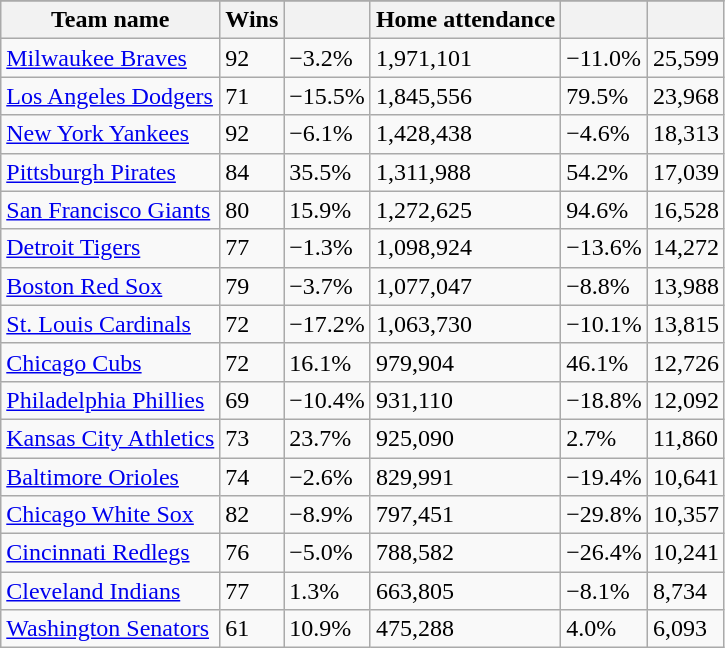<table class="wikitable sortable">
<tr style="text-align:center; font-size:larger;">
</tr>
<tr>
<th>Team name</th>
<th>Wins</th>
<th></th>
<th>Home attendance</th>
<th></th>
<th></th>
</tr>
<tr>
<td><a href='#'>Milwaukee Braves</a></td>
<td>92</td>
<td>−3.2%</td>
<td>1,971,101</td>
<td>−11.0%</td>
<td>25,599</td>
</tr>
<tr>
<td><a href='#'>Los Angeles Dodgers</a></td>
<td>71</td>
<td>−15.5%</td>
<td>1,845,556</td>
<td>79.5%</td>
<td>23,968</td>
</tr>
<tr>
<td><a href='#'>New York Yankees</a></td>
<td>92</td>
<td>−6.1%</td>
<td>1,428,438</td>
<td>−4.6%</td>
<td>18,313</td>
</tr>
<tr>
<td><a href='#'>Pittsburgh Pirates</a></td>
<td>84</td>
<td>35.5%</td>
<td>1,311,988</td>
<td>54.2%</td>
<td>17,039</td>
</tr>
<tr>
<td><a href='#'>San Francisco Giants</a></td>
<td>80</td>
<td>15.9%</td>
<td>1,272,625</td>
<td>94.6%</td>
<td>16,528</td>
</tr>
<tr>
<td><a href='#'>Detroit Tigers</a></td>
<td>77</td>
<td>−1.3%</td>
<td>1,098,924</td>
<td>−13.6%</td>
<td>14,272</td>
</tr>
<tr>
<td><a href='#'>Boston Red Sox</a></td>
<td>79</td>
<td>−3.7%</td>
<td>1,077,047</td>
<td>−8.8%</td>
<td>13,988</td>
</tr>
<tr>
<td><a href='#'>St. Louis Cardinals</a></td>
<td>72</td>
<td>−17.2%</td>
<td>1,063,730</td>
<td>−10.1%</td>
<td>13,815</td>
</tr>
<tr>
<td><a href='#'>Chicago Cubs</a></td>
<td>72</td>
<td>16.1%</td>
<td>979,904</td>
<td>46.1%</td>
<td>12,726</td>
</tr>
<tr>
<td><a href='#'>Philadelphia Phillies</a></td>
<td>69</td>
<td>−10.4%</td>
<td>931,110</td>
<td>−18.8%</td>
<td>12,092</td>
</tr>
<tr>
<td><a href='#'>Kansas City Athletics</a></td>
<td>73</td>
<td>23.7%</td>
<td>925,090</td>
<td>2.7%</td>
<td>11,860</td>
</tr>
<tr>
<td><a href='#'>Baltimore Orioles</a></td>
<td>74</td>
<td>−2.6%</td>
<td>829,991</td>
<td>−19.4%</td>
<td>10,641</td>
</tr>
<tr>
<td><a href='#'>Chicago White Sox</a></td>
<td>82</td>
<td>−8.9%</td>
<td>797,451</td>
<td>−29.8%</td>
<td>10,357</td>
</tr>
<tr>
<td><a href='#'>Cincinnati Redlegs</a></td>
<td>76</td>
<td>−5.0%</td>
<td>788,582</td>
<td>−26.4%</td>
<td>10,241</td>
</tr>
<tr>
<td><a href='#'>Cleveland Indians</a></td>
<td>77</td>
<td>1.3%</td>
<td>663,805</td>
<td>−8.1%</td>
<td>8,734</td>
</tr>
<tr>
<td><a href='#'>Washington Senators</a></td>
<td>61</td>
<td>10.9%</td>
<td>475,288</td>
<td>4.0%</td>
<td>6,093</td>
</tr>
</table>
